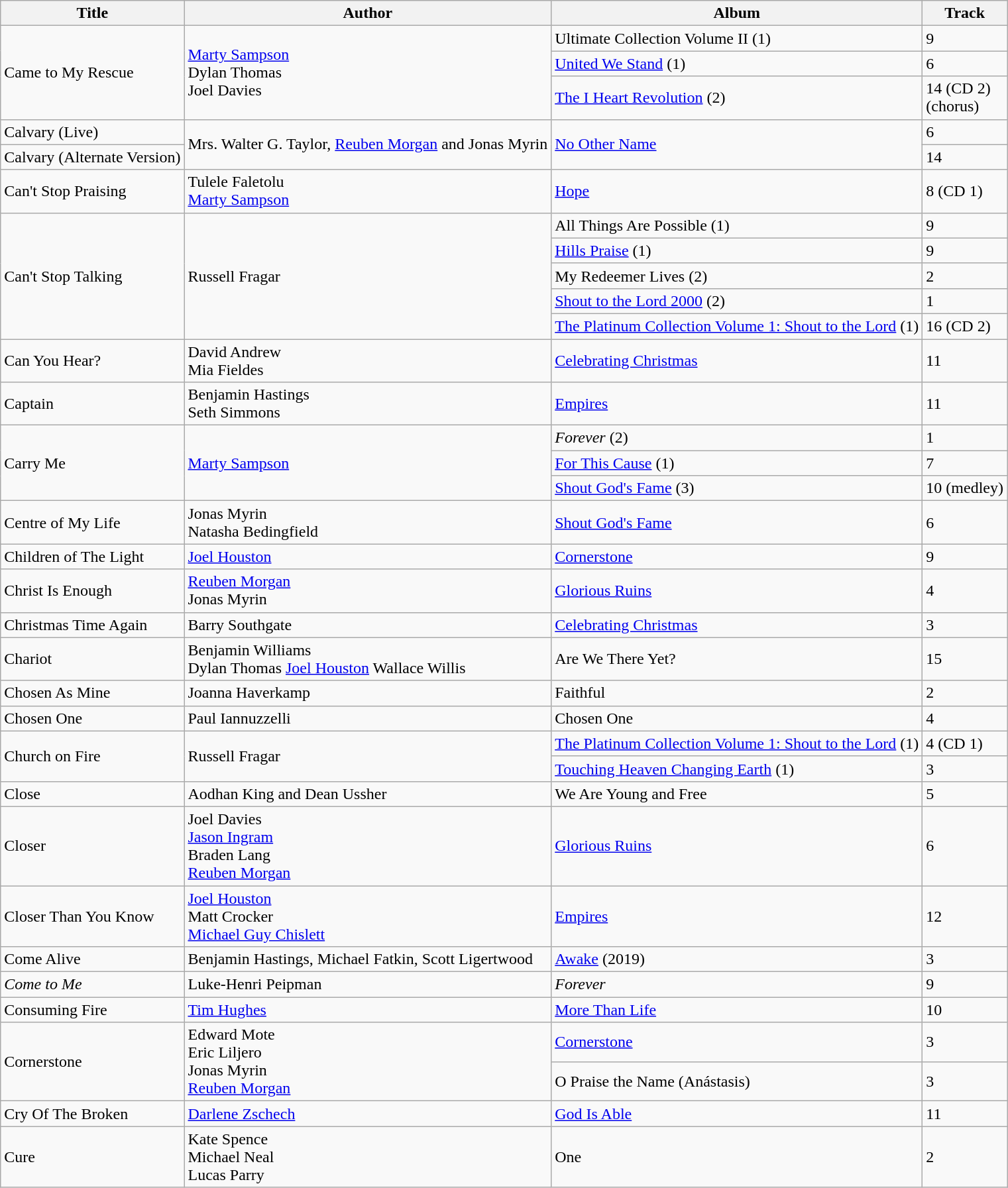<table class="wikitable">
<tr>
<th>Title</th>
<th>Author</th>
<th>Album</th>
<th>Track</th>
</tr>
<tr>
<td rowspan="3">Came to My Rescue</td>
<td rowspan="3"><a href='#'>Marty Sampson</a> <br> Dylan Thomas <br> Joel Davies</td>
<td>Ultimate Collection Volume II (1)</td>
<td>9</td>
</tr>
<tr>
<td><a href='#'>United We Stand</a> (1)</td>
<td>6</td>
</tr>
<tr>
<td><a href='#'>The I Heart Revolution</a> (2)</td>
<td>14 (CD 2) <br> (chorus)</td>
</tr>
<tr>
<td>Calvary (Live)</td>
<td rowspan="2">Mrs. Walter G. Taylor, <a href='#'>Reuben Morgan</a> and Jonas Myrin</td>
<td rowspan="2"><a href='#'>No Other Name</a></td>
<td>6</td>
</tr>
<tr>
<td>Calvary (Alternate Version)</td>
<td>14</td>
</tr>
<tr>
<td>Can't Stop Praising</td>
<td>Tulele Faletolu <br> <a href='#'>Marty Sampson</a></td>
<td><a href='#'>Hope</a></td>
<td>8 (CD 1)</td>
</tr>
<tr>
<td rowspan="5">Can't Stop Talking</td>
<td rowspan="5">Russell Fragar</td>
<td>All Things Are Possible (1)</td>
<td>9</td>
</tr>
<tr>
<td><a href='#'>Hills Praise</a> (1)</td>
<td>9</td>
</tr>
<tr>
<td>My Redeemer Lives (2)</td>
<td>2</td>
</tr>
<tr>
<td><a href='#'>Shout to the Lord 2000</a> (2)</td>
<td>1</td>
</tr>
<tr>
<td><a href='#'>The Platinum Collection Volume 1: Shout to the Lord</a> (1)</td>
<td>16 (CD 2)</td>
</tr>
<tr>
<td>Can You Hear?</td>
<td>David Andrew <br> Mia Fieldes</td>
<td><a href='#'>Celebrating Christmas</a></td>
<td>11</td>
</tr>
<tr>
<td>Captain</td>
<td>Benjamin Hastings <br> Seth Simmons</td>
<td><a href='#'>Empires</a></td>
<td>11</td>
</tr>
<tr>
<td rowspan="3">Carry Me</td>
<td rowspan="3"><a href='#'>Marty Sampson</a></td>
<td><em>Forever</em> (2)</td>
<td>1</td>
</tr>
<tr>
<td><a href='#'>For This Cause</a> (1)</td>
<td>7</td>
</tr>
<tr>
<td><a href='#'>Shout God's Fame</a> (3)</td>
<td>10 (medley)</td>
</tr>
<tr>
<td>Centre of My Life</td>
<td>Jonas Myrin <br> Natasha Bedingfield</td>
<td><a href='#'>Shout God's Fame</a></td>
<td>6</td>
</tr>
<tr>
<td>Children of The Light</td>
<td><a href='#'>Joel Houston</a></td>
<td><a href='#'>Cornerstone</a></td>
<td>9</td>
</tr>
<tr>
<td>Christ Is Enough</td>
<td><a href='#'>Reuben Morgan</a> <br> Jonas Myrin</td>
<td><a href='#'>Glorious Ruins</a></td>
<td>4</td>
</tr>
<tr>
<td>Christmas Time Again</td>
<td>Barry Southgate</td>
<td><a href='#'>Celebrating Christmas</a></td>
<td>3</td>
</tr>
<tr>
<td>Chariot</td>
<td>Benjamin Williams<br>Dylan Thomas
<a href='#'>Joel Houston</a>
Wallace Willis</td>
<td>Are We There Yet?</td>
<td>15</td>
</tr>
<tr>
<td>Chosen As Mine</td>
<td>Joanna Haverkamp</td>
<td>Faithful</td>
<td>2</td>
</tr>
<tr>
<td>Chosen One</td>
<td>Paul Iannuzzelli</td>
<td>Chosen One</td>
<td>4</td>
</tr>
<tr>
<td rowspan="2">Church on Fire</td>
<td rowspan="2">Russell Fragar</td>
<td><a href='#'>The Platinum Collection Volume 1: Shout to the Lord</a> (1)</td>
<td>4 (CD 1)</td>
</tr>
<tr>
<td><a href='#'>Touching Heaven Changing Earth</a> (1)</td>
<td>3</td>
</tr>
<tr>
<td>Close</td>
<td>Aodhan King and Dean Ussher</td>
<td>We Are Young and Free</td>
<td>5</td>
</tr>
<tr>
<td>Closer</td>
<td>Joel Davies <br> <a href='#'>Jason Ingram</a> <br> Braden Lang <br> <a href='#'>Reuben Morgan</a></td>
<td><a href='#'>Glorious Ruins</a></td>
<td>6</td>
</tr>
<tr>
<td>Closer Than You Know</td>
<td><a href='#'>Joel Houston</a> <br> Matt Crocker <br> <a href='#'>Michael Guy Chislett</a></td>
<td><a href='#'>Empires</a></td>
<td>12</td>
</tr>
<tr>
<td>Come Alive</td>
<td>Benjamin Hastings, Michael Fatkin, Scott Ligertwood</td>
<td><a href='#'>Awake</a> (2019)</td>
<td>3</td>
</tr>
<tr>
<td><em>Come to Me</em></td>
<td>Luke-Henri Peipman</td>
<td><em>Forever</em></td>
<td>9</td>
</tr>
<tr>
<td>Consuming Fire</td>
<td><a href='#'>Tim Hughes</a></td>
<td><a href='#'>More Than Life</a></td>
<td>10</td>
</tr>
<tr>
<td rowspan="2">Cornerstone</td>
<td rowspan="2">Edward Mote <br> Eric Liljero <br> Jonas Myrin <br> <a href='#'>Reuben Morgan</a></td>
<td><a href='#'>Cornerstone</a></td>
<td>3</td>
</tr>
<tr>
<td>O Praise the Name (Anástasis)</td>
<td>3</td>
</tr>
<tr>
<td>Cry Of The Broken</td>
<td><a href='#'>Darlene Zschech</a></td>
<td><a href='#'>God Is Able</a></td>
<td>11</td>
</tr>
<tr>
<td>Cure</td>
<td>Kate Spence <br> Michael Neal <br> Lucas Parry</td>
<td>One</td>
<td>2</td>
</tr>
</table>
